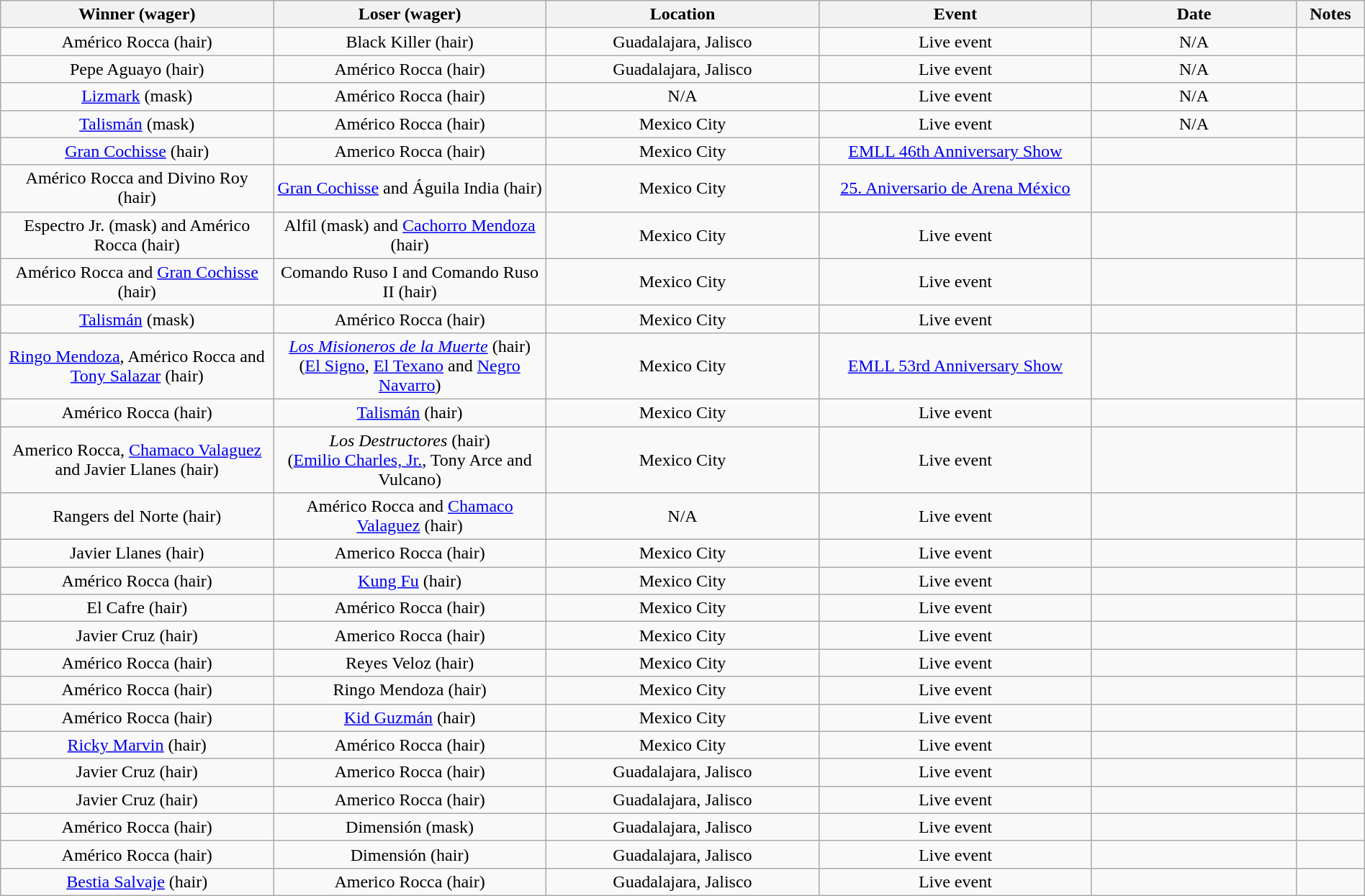<table class="wikitable sortable" width=100%  style="text-align: center">
<tr>
<th width=20% scope="col">Winner (wager)</th>
<th width=20% scope="col">Loser (wager)</th>
<th width=20% scope="col">Location</th>
<th width=20% scope="col">Event</th>
<th width=15% scope="col">Date</th>
<th class="unsortable" width=5% scope="col">Notes</th>
</tr>
<tr>
<td>Américo Rocca (hair)</td>
<td>Black Killer (hair)</td>
<td>Guadalajara, Jalisco</td>
<td>Live event</td>
<td>N/A</td>
<td> </td>
</tr>
<tr>
<td>Pepe Aguayo (hair)</td>
<td>Américo Rocca (hair)</td>
<td>Guadalajara, Jalisco</td>
<td>Live event</td>
<td>N/A</td>
<td> </td>
</tr>
<tr>
<td><a href='#'>Lizmark</a> (mask)</td>
<td>Américo Rocca (hair)</td>
<td>N/A</td>
<td>Live event</td>
<td>N/A</td>
<td> </td>
</tr>
<tr>
<td><a href='#'>Talismán</a> (mask)</td>
<td>Américo Rocca (hair)</td>
<td>Mexico City</td>
<td>Live event</td>
<td>N/A</td>
<td> </td>
</tr>
<tr>
<td><a href='#'>Gran Cochisse</a> (hair)</td>
<td>Americo Rocca (hair)</td>
<td>Mexico City</td>
<td><a href='#'>EMLL 46th Anniversary Show</a></td>
<td></td>
<td></td>
</tr>
<tr>
<td>Américo Rocca and Divino Roy (hair)</td>
<td><a href='#'>Gran Cochisse</a> and Águila India (hair)</td>
<td>Mexico City</td>
<td><a href='#'>25. Aniversario de Arena México</a></td>
<td></td>
<td></td>
</tr>
<tr>
<td>Espectro Jr. (mask) and Américo Rocca (hair)</td>
<td>Alfil (mask) and <a href='#'>Cachorro Mendoza</a> (hair)</td>
<td>Mexico City</td>
<td>Live event</td>
<td></td>
<td> </td>
</tr>
<tr>
<td>Américo Rocca and <a href='#'>Gran Cochisse</a> (hair)</td>
<td>Comando Ruso I and Comando Ruso II (hair)</td>
<td>Mexico City</td>
<td>Live event</td>
<td></td>
<td> </td>
</tr>
<tr>
<td><a href='#'>Talismán</a> (mask)</td>
<td>Américo Rocca (hair)</td>
<td>Mexico City</td>
<td>Live event</td>
<td></td>
<td> </td>
</tr>
<tr>
<td><a href='#'>Ringo Mendoza</a>, Américo Rocca and <a href='#'>Tony Salazar</a> (hair)</td>
<td><em><a href='#'>Los Misioneros de la Muerte</a></em> (hair)<br>(<a href='#'>El Signo</a>, <a href='#'>El Texano</a> and <a href='#'>Negro Navarro</a>)</td>
<td>Mexico City</td>
<td><a href='#'>EMLL 53rd Anniversary Show</a></td>
<td></td>
<td></td>
</tr>
<tr>
<td>Américo Rocca (hair)</td>
<td><a href='#'>Talismán</a> (hair)</td>
<td>Mexico City</td>
<td>Live event</td>
<td></td>
<td></td>
</tr>
<tr>
<td>Americo Rocca, <a href='#'>Chamaco Valaguez</a> and Javier Llanes (hair)</td>
<td><em>Los Destructores</em> (hair)<br>(<a href='#'>Emilio Charles, Jr.</a>, Tony Arce and Vulcano)</td>
<td>Mexico City</td>
<td>Live event</td>
<td></td>
<td> </td>
</tr>
<tr>
<td>Rangers del Norte (hair)</td>
<td>Américo Rocca and <a href='#'>Chamaco Valaguez</a> (hair)</td>
<td>N/A</td>
<td>Live event</td>
<td></td>
<td> </td>
</tr>
<tr>
<td>Javier Llanes (hair)</td>
<td>Americo Rocca (hair)</td>
<td>Mexico City</td>
<td>Live event</td>
<td></td>
<td> </td>
</tr>
<tr>
<td>Américo Rocca (hair)</td>
<td><a href='#'>Kung Fu</a> (hair)</td>
<td>Mexico City</td>
<td>Live event</td>
<td></td>
<td></td>
</tr>
<tr>
<td>El Cafre (hair)</td>
<td>Américo Rocca (hair)</td>
<td>Mexico City</td>
<td>Live event</td>
<td></td>
<td> </td>
</tr>
<tr>
<td>Javier Cruz (hair)</td>
<td>Americo Rocca (hair)</td>
<td>Mexico City</td>
<td>Live event</td>
<td></td>
<td> </td>
</tr>
<tr>
<td>Américo Rocca (hair)</td>
<td>Reyes Veloz (hair)</td>
<td>Mexico City</td>
<td>Live event</td>
<td></td>
<td></td>
</tr>
<tr>
<td>Américo Rocca (hair)</td>
<td>Ringo Mendoza (hair)</td>
<td>Mexico City</td>
<td>Live event</td>
<td></td>
<td></td>
</tr>
<tr>
<td>Américo Rocca (hair)</td>
<td><a href='#'>Kid Guzmán</a> (hair)</td>
<td>Mexico City</td>
<td>Live event</td>
<td></td>
<td></td>
</tr>
<tr>
<td><a href='#'>Ricky Marvin</a> (hair)</td>
<td>Américo Rocca (hair)</td>
<td>Mexico City</td>
<td>Live event</td>
<td></td>
<td> </td>
</tr>
<tr>
<td>Javier Cruz (hair)</td>
<td>Americo Rocca (hair)</td>
<td>Guadalajara, Jalisco</td>
<td>Live event</td>
<td></td>
<td> </td>
</tr>
<tr>
<td>Javier Cruz (hair)</td>
<td>Americo Rocca (hair)</td>
<td>Guadalajara, Jalisco</td>
<td>Live event</td>
<td></td>
<td> </td>
</tr>
<tr>
<td>Américo Rocca (hair)</td>
<td>Dimensión (mask)</td>
<td>Guadalajara, Jalisco</td>
<td>Live event</td>
<td></td>
<td> </td>
</tr>
<tr>
<td>Américo Rocca (hair)</td>
<td>Dimensión (hair)</td>
<td>Guadalajara, Jalisco</td>
<td>Live event</td>
<td></td>
<td> </td>
</tr>
<tr>
<td><a href='#'>Bestia Salvaje</a> (hair)</td>
<td>Americo Rocca (hair)</td>
<td>Guadalajara, Jalisco</td>
<td>Live event</td>
<td></td>
<td> </td>
</tr>
</table>
